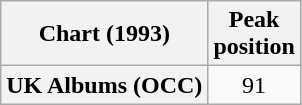<table class="wikitable plainrowheaders" style="text-align:center">
<tr>
<th scope="col">Chart (1993)</th>
<th scope="col">Peak<br> position</th>
</tr>
<tr>
<th scope="row">UK Albums (OCC)</th>
<td>91</td>
</tr>
</table>
